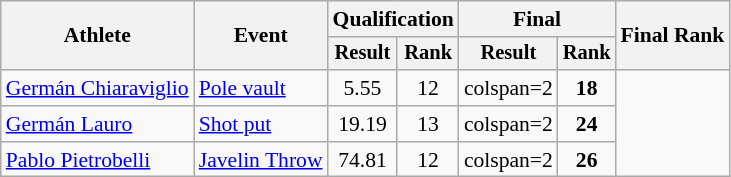<table class="wikitable" style="font-size:90%">
<tr>
<th rowspan="2">Athlete</th>
<th rowspan="2">Event</th>
<th colspan="2">Qualification</th>
<th colspan="2">Final</th>
<th colspan="2" rowspan="2">Final Rank</th>
</tr>
<tr style="font-size:95%">
<th>Result</th>
<th>Rank</th>
<th>Result</th>
<th>Rank</th>
</tr>
<tr align=center>
<td align=left><a href='#'>Germán Chiaraviglio</a></td>
<td align=left><a href='#'>Pole vault</a></td>
<td>5.55</td>
<td>12</td>
<td>colspan=2 </td>
<td><strong>18</strong></td>
</tr>
<tr align=center>
<td align=left><a href='#'>Germán Lauro</a></td>
<td align=left><a href='#'>Shot put</a></td>
<td>19.19</td>
<td>13</td>
<td>colspan=2 </td>
<td><strong>24</strong></td>
</tr>
<tr align=center>
<td align=left><a href='#'>Pablo Pietrobelli</a></td>
<td align=left><a href='#'>Javelin Throw</a></td>
<td>74.81</td>
<td>12</td>
<td>colspan=2 </td>
<td><strong>26</strong></td>
</tr>
</table>
